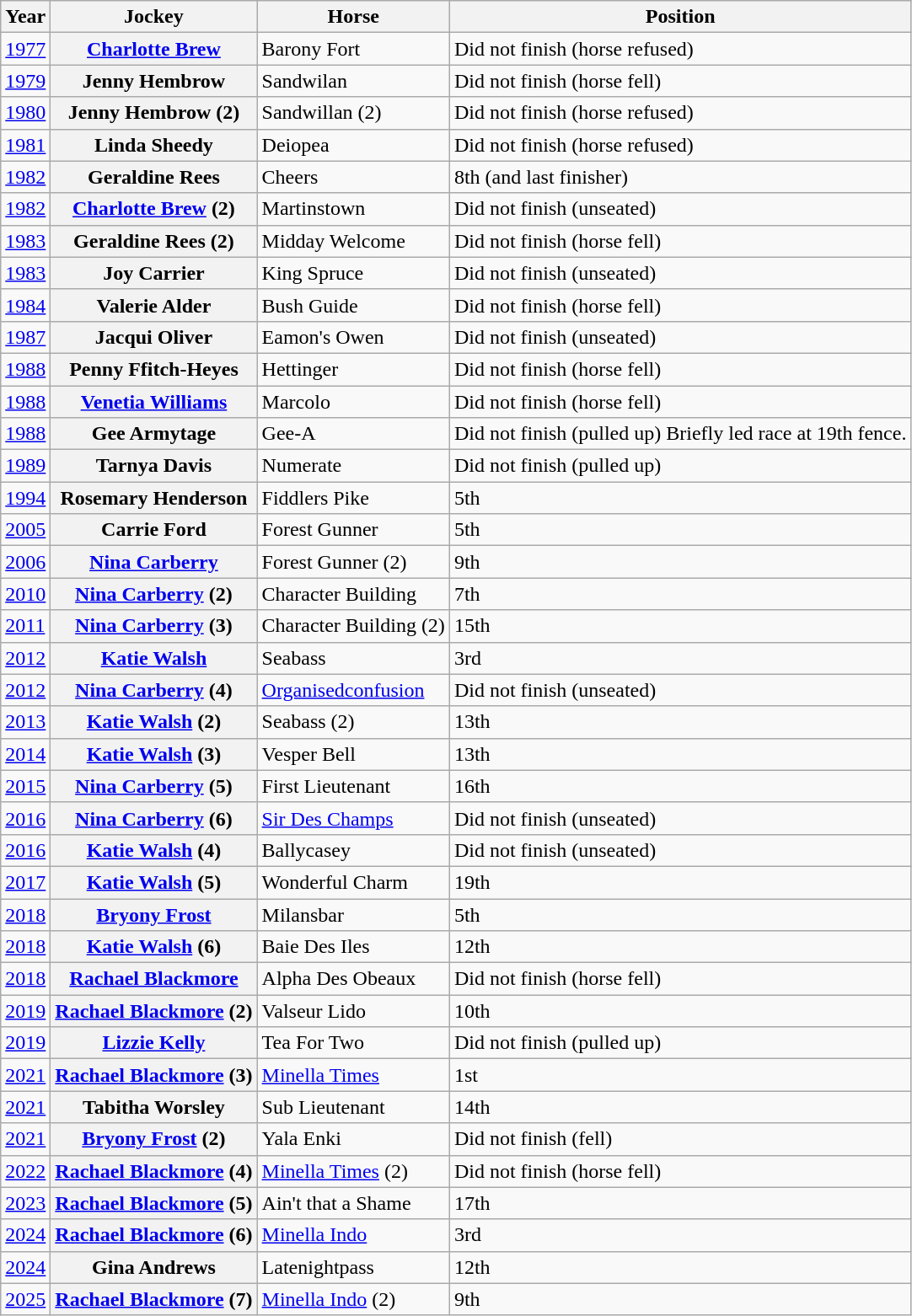<table class="wikitable plainrowheaders sortable">
<tr>
<th scope=col>Year</th>
<th scope=col>Jockey</th>
<th scope=col>Horse</th>
<th scope=col>Position</th>
</tr>
<tr>
<td><a href='#'>1977</a></td>
<th scope=row><a href='#'>Charlotte Brew</a></th>
<td>Barony Fort</td>
<td>Did not finish (horse refused)</td>
</tr>
<tr>
<td><a href='#'>1979</a></td>
<th scope=row>Jenny Hembrow</th>
<td>Sandwilan</td>
<td>Did not finish (horse fell)</td>
</tr>
<tr>
<td><a href='#'>1980</a></td>
<th scope=row>Jenny Hembrow (2)</th>
<td>Sandwillan (2)</td>
<td>Did not finish (horse refused)</td>
</tr>
<tr>
<td><a href='#'>1981</a></td>
<th scope=row>Linda Sheedy</th>
<td>Deiopea</td>
<td>Did not finish (horse refused)</td>
</tr>
<tr>
<td><a href='#'>1982</a></td>
<th scope=row>Geraldine Rees</th>
<td>Cheers</td>
<td>8th (and last finisher)</td>
</tr>
<tr>
<td><a href='#'>1982</a></td>
<th scope=row><a href='#'>Charlotte Brew</a> (2)</th>
<td>Martinstown</td>
<td>Did not finish (unseated)</td>
</tr>
<tr>
<td><a href='#'>1983</a></td>
<th scope=row>Geraldine Rees (2)</th>
<td>Midday Welcome</td>
<td>Did not finish (horse fell)</td>
</tr>
<tr>
<td><a href='#'>1983</a></td>
<th scope=row>Joy Carrier</th>
<td>King Spruce</td>
<td>Did not finish (unseated)</td>
</tr>
<tr>
<td><a href='#'>1984</a></td>
<th scope=row>Valerie Alder</th>
<td>Bush Guide</td>
<td>Did not finish (horse fell)</td>
</tr>
<tr>
<td><a href='#'>1987</a></td>
<th scope=row>Jacqui Oliver</th>
<td>Eamon's Owen</td>
<td>Did not finish (unseated)</td>
</tr>
<tr>
<td><a href='#'>1988</a></td>
<th scope=row>Penny Ffitch-Heyes</th>
<td>Hettinger</td>
<td>Did not finish (horse fell)</td>
</tr>
<tr>
<td><a href='#'>1988</a></td>
<th scope=row><a href='#'>Venetia Williams</a></th>
<td>Marcolo</td>
<td>Did not finish (horse fell)</td>
</tr>
<tr>
<td><a href='#'>1988</a></td>
<th scope=row>Gee Armytage</th>
<td>Gee-A</td>
<td>Did not finish (pulled up) Briefly led race at 19th fence.</td>
</tr>
<tr>
<td><a href='#'>1989</a></td>
<th scope=row>Tarnya Davis</th>
<td>Numerate</td>
<td>Did not finish (pulled up)</td>
</tr>
<tr>
<td><a href='#'>1994</a></td>
<th scope=row>Rosemary Henderson</th>
<td>Fiddlers Pike</td>
<td>5th</td>
</tr>
<tr>
<td><a href='#'>2005</a></td>
<th scope=row>Carrie Ford</th>
<td>Forest Gunner</td>
<td>5th</td>
</tr>
<tr>
<td><a href='#'>2006</a></td>
<th scope=row><a href='#'>Nina Carberry</a></th>
<td>Forest Gunner (2)</td>
<td>9th</td>
</tr>
<tr>
<td><a href='#'>2010</a></td>
<th scope=row><a href='#'>Nina Carberry</a> (2)</th>
<td>Character Building</td>
<td>7th</td>
</tr>
<tr>
<td><a href='#'>2011</a></td>
<th scope=row><a href='#'>Nina Carberry</a> (3)</th>
<td>Character Building (2)</td>
<td>15th</td>
</tr>
<tr>
<td><a href='#'>2012</a></td>
<th scope=row><a href='#'>Katie Walsh</a></th>
<td>Seabass</td>
<td>3rd</td>
</tr>
<tr>
<td><a href='#'>2012</a></td>
<th scope=row><a href='#'>Nina Carberry</a> (4)</th>
<td><a href='#'>Organisedconfusion</a></td>
<td>Did not finish (unseated)</td>
</tr>
<tr>
<td><a href='#'>2013</a></td>
<th scope=row><a href='#'>Katie Walsh</a> (2)</th>
<td>Seabass (2)</td>
<td>13th</td>
</tr>
<tr>
<td><a href='#'>2014</a></td>
<th scope=row><a href='#'>Katie Walsh</a> (3)</th>
<td>Vesper Bell</td>
<td>13th</td>
</tr>
<tr>
<td><a href='#'>2015</a></td>
<th scope=row><a href='#'>Nina Carberry</a> (5)</th>
<td>First Lieutenant</td>
<td>16th</td>
</tr>
<tr>
<td><a href='#'>2016</a></td>
<th scope=row><a href='#'>Nina Carberry</a> (6)</th>
<td><a href='#'>Sir Des Champs</a></td>
<td>Did not finish (unseated)</td>
</tr>
<tr>
<td><a href='#'>2016</a></td>
<th scope=row><a href='#'>Katie Walsh</a> (4)</th>
<td>Ballycasey</td>
<td>Did not finish (unseated)</td>
</tr>
<tr>
<td><a href='#'>2017</a></td>
<th scope=row><a href='#'>Katie Walsh</a> (5)</th>
<td>Wonderful Charm</td>
<td>19th</td>
</tr>
<tr>
<td><a href='#'>2018</a></td>
<th scope=row><a href='#'>Bryony Frost</a></th>
<td>Milansbar</td>
<td>5th</td>
</tr>
<tr>
<td><a href='#'>2018</a></td>
<th scope=row><a href='#'>Katie Walsh</a> (6)</th>
<td>Baie Des Iles</td>
<td>12th</td>
</tr>
<tr>
<td><a href='#'>2018</a></td>
<th scope=row><a href='#'>Rachael Blackmore</a></th>
<td>Alpha Des Obeaux</td>
<td>Did not finish (horse fell)</td>
</tr>
<tr>
<td><a href='#'>2019</a></td>
<th scope=row><a href='#'>Rachael Blackmore</a> (2)</th>
<td>Valseur Lido</td>
<td>10th</td>
</tr>
<tr>
<td><a href='#'>2019</a></td>
<th scope=row><a href='#'>Lizzie Kelly</a></th>
<td>Tea For Two</td>
<td>Did not finish (pulled up)</td>
</tr>
<tr>
<td><a href='#'>2021</a></td>
<th scope=row><a href='#'>Rachael Blackmore</a> (3)</th>
<td><a href='#'>Minella Times</a></td>
<td>1st</td>
</tr>
<tr>
<td><a href='#'>2021</a></td>
<th scope=row>Tabitha Worsley</th>
<td>Sub Lieutenant</td>
<td>14th</td>
</tr>
<tr>
<td><a href='#'>2021</a></td>
<th scope=row><a href='#'>Bryony Frost</a> (2)</th>
<td>Yala Enki</td>
<td>Did not finish (fell)</td>
</tr>
<tr>
<td><a href='#'>2022</a></td>
<th scope=row><a href='#'>Rachael Blackmore</a> (4)</th>
<td><a href='#'>Minella Times</a> (2)</td>
<td>Did not finish (horse fell)</td>
</tr>
<tr>
<td><a href='#'>2023</a></td>
<th scope=row><a href='#'>Rachael Blackmore</a> (5)</th>
<td>Ain't that a Shame</td>
<td>17th</td>
</tr>
<tr>
<td><a href='#'>2024</a></td>
<th scope=row><a href='#'>Rachael Blackmore</a> (6)</th>
<td><a href='#'>Minella Indo</a></td>
<td>3rd</td>
</tr>
<tr>
<td><a href='#'>2024</a></td>
<th scope=row>Gina Andrews</th>
<td>Latenightpass</td>
<td>12th</td>
</tr>
<tr>
<td><a href='#'>2025</a></td>
<th scope=row><a href='#'>Rachael Blackmore</a> (7)</th>
<td><a href='#'>Minella Indo</a> (2)</td>
<td>9th</td>
</tr>
</table>
